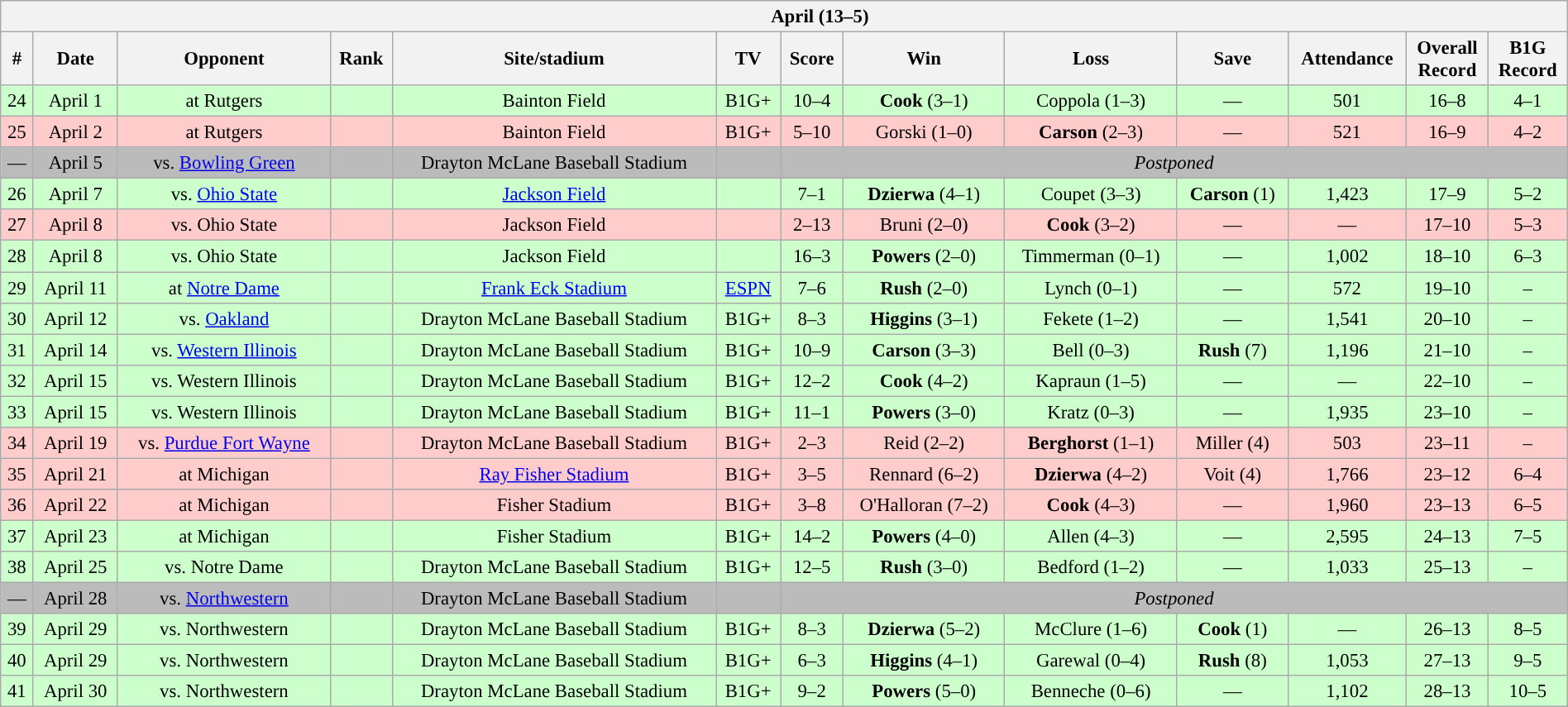<table class="wikitable collapsible open" style="margin:auto; width:100%; text-align:center; font-size:95%">
<tr>
<th colspan=13 style="padding-left:4em;">April (13–5)</th>
</tr>
<tr>
<th>#</th>
<th>Date</th>
<th>Opponent</th>
<th>Rank</th>
<th>Site/stadium</th>
<th>TV</th>
<th>Score</th>
<th>Win</th>
<th>Loss</th>
<th>Save</th>
<th>Attendance</th>
<th>Overall<br>Record</th>
<th>B1G<br>Record</th>
</tr>
<tr align="center" bgcolor="#ccffcc">
<td>24</td>
<td>April 1</td>
<td>at Rutgers</td>
<td></td>
<td>Bainton Field</td>
<td>B1G+</td>
<td>10–4</td>
<td><strong>Cook</strong> (3–1)</td>
<td>Coppola (1–3)</td>
<td>—</td>
<td>501</td>
<td>16–8</td>
<td>4–1</td>
</tr>
<tr align="center" bgcolor="#ffcccc">
<td>25</td>
<td>April 2</td>
<td>at Rutgers</td>
<td></td>
<td>Bainton Field</td>
<td>B1G+</td>
<td>5–10</td>
<td>Gorski (1–0)</td>
<td><strong>Carson</strong> (2–3)</td>
<td>—</td>
<td>521</td>
<td>16–9</td>
<td>4–2</td>
</tr>
<tr align="center" bgcolor="bbbbbb">
<td>—</td>
<td>April 5</td>
<td>vs. <a href='#'>Bowling Green</a></td>
<td></td>
<td>Drayton McLane Baseball Stadium</td>
<td></td>
<td colspan=9><em>Postponed</em> </td>
</tr>
<tr align="center" bgcolor="#ccffcc">
<td>26</td>
<td>April 7</td>
<td>vs. <a href='#'>Ohio State</a></td>
<td></td>
<td><a href='#'>Jackson Field</a></td>
<td></td>
<td>7–1</td>
<td><strong>Dzierwa</strong> (4–1)</td>
<td>Coupet (3–3)</td>
<td><strong>Carson</strong> (1)</td>
<td>1,423</td>
<td>17–9</td>
<td>5–2</td>
</tr>
<tr align="center"  bgcolor="#ffcccc">
<td>27</td>
<td>April 8</td>
<td>vs. Ohio State</td>
<td></td>
<td>Jackson Field</td>
<td></td>
<td>2–13 </td>
<td>Bruni (2–0)</td>
<td><strong>Cook</strong> (3–2)</td>
<td>—</td>
<td>—</td>
<td>17–10</td>
<td>5–3</td>
</tr>
<tr align="center" bgcolor="#ccffcc">
<td>28</td>
<td>April 8</td>
<td>vs. Ohio State</td>
<td></td>
<td>Jackson Field</td>
<td></td>
<td>16–3 </td>
<td><strong>Powers</strong> (2–0)</td>
<td>Timmerman (0–1)</td>
<td>—</td>
<td>1,002</td>
<td>18–10</td>
<td>6–3</td>
</tr>
<tr align="center" bgcolor="#ccffcc">
<td>29</td>
<td>April 11</td>
<td>at <a href='#'>Notre Dame</a></td>
<td></td>
<td><a href='#'>Frank Eck Stadium</a></td>
<td><a href='#'>ESPN</a></td>
<td>7–6 </td>
<td><strong>Rush</strong> (2–0)</td>
<td>Lynch (0–1)</td>
<td>—</td>
<td>572</td>
<td>19–10</td>
<td>–</td>
</tr>
<tr align="center" bgcolor="#ccffcc">
<td>30</td>
<td>April 12</td>
<td>vs. <a href='#'>Oakland</a></td>
<td></td>
<td>Drayton McLane Baseball Stadium</td>
<td>B1G+</td>
<td>8–3</td>
<td><strong>Higgins</strong> (3–1)</td>
<td>Fekete (1–2)</td>
<td>—</td>
<td>1,541</td>
<td>20–10</td>
<td>–</td>
</tr>
<tr align="center" bgcolor="#ccffcc">
<td>31</td>
<td>April 14</td>
<td>vs. <a href='#'>Western Illinois</a></td>
<td></td>
<td>Drayton McLane Baseball Stadium</td>
<td>B1G+</td>
<td>10–9</td>
<td><strong>Carson</strong> (3–3)</td>
<td>Bell (0–3)</td>
<td><strong>Rush</strong> (7)</td>
<td>1,196</td>
<td>21–10</td>
<td>–</td>
</tr>
<tr align="center" bgcolor="#ccffcc">
<td>32</td>
<td>April 15</td>
<td>vs. Western Illinois</td>
<td></td>
<td>Drayton McLane Baseball Stadium</td>
<td>B1G+</td>
<td>12–2 </td>
<td><strong>Cook</strong> (4–2)</td>
<td>Kapraun (1–5)</td>
<td>—</td>
<td>—</td>
<td>22–10</td>
<td>–</td>
</tr>
<tr align="center" bgcolor="#ccffcc">
<td>33</td>
<td>April 15</td>
<td>vs. Western Illinois</td>
<td></td>
<td>Drayton McLane Baseball Stadium</td>
<td>B1G+</td>
<td>11–1 </td>
<td><strong>Powers</strong> (3–0)</td>
<td>Kratz (0–3)</td>
<td>—</td>
<td>1,935</td>
<td>23–10</td>
<td>–</td>
</tr>
<tr align="center" bgcolor="#ffcccc">
<td>34</td>
<td>April 19</td>
<td>vs. <a href='#'>Purdue Fort Wayne</a></td>
<td></td>
<td>Drayton McLane Baseball Stadium</td>
<td>B1G+</td>
<td>2–3</td>
<td>Reid (2–2)</td>
<td><strong>Berghorst</strong> (1–1)</td>
<td>Miller (4)</td>
<td>503</td>
<td>23–11</td>
<td>–</td>
</tr>
<tr align="center" bgcolor="#ffcccc">
<td>35</td>
<td>April 21</td>
<td>at Michigan</td>
<td></td>
<td><a href='#'>Ray Fisher Stadium</a></td>
<td>B1G+</td>
<td>3–5</td>
<td>Rennard (6–2)</td>
<td><strong>Dzierwa</strong> (4–2)</td>
<td>Voit (4)</td>
<td>1,766</td>
<td>23–12</td>
<td>6–4</td>
</tr>
<tr align="center" bgcolor="#ffcccc">
<td>36</td>
<td>April 22</td>
<td>at Michigan</td>
<td></td>
<td>Fisher Stadium</td>
<td>B1G+</td>
<td>3–8</td>
<td>O'Halloran (7–2)</td>
<td><strong>Cook</strong> (4–3)</td>
<td>—</td>
<td>1,960</td>
<td>23–13</td>
<td>6–5</td>
</tr>
<tr align="center" bgcolor="#ccffcc">
<td>37</td>
<td>April 23</td>
<td>at Michigan</td>
<td></td>
<td>Fisher Stadium</td>
<td>B1G+</td>
<td>14–2</td>
<td><strong>Powers</strong> (4–0)</td>
<td>Allen (4–3)</td>
<td>—</td>
<td>2,595</td>
<td>24–13</td>
<td>7–5</td>
</tr>
<tr align="center" bgcolor="#ccffcc">
<td>38</td>
<td>April 25</td>
<td>vs. Notre Dame</td>
<td></td>
<td>Drayton McLane Baseball Stadium</td>
<td>B1G+</td>
<td>12–5</td>
<td><strong>Rush</strong> (3–0)</td>
<td>Bedford (1–2)</td>
<td>—</td>
<td>1,033</td>
<td>25–13</td>
<td>–</td>
</tr>
<tr align="center" bgcolor="bbbbbb">
<td>—</td>
<td>April 28</td>
<td>vs. <a href='#'>Northwestern</a></td>
<td></td>
<td>Drayton McLane Baseball Stadium</td>
<td></td>
<td colspan=9><em>Postponed</em> </td>
</tr>
<tr align="center" bgcolor="#ccffcc">
<td>39</td>
<td>April 29</td>
<td>vs. Northwestern</td>
<td></td>
<td>Drayton McLane Baseball Stadium</td>
<td>B1G+</td>
<td>8–3</td>
<td><strong>Dzierwa</strong> (5–2)</td>
<td>McClure (1–6)</td>
<td><strong>Cook</strong> (1)</td>
<td>—</td>
<td>26–13</td>
<td>8–5</td>
</tr>
<tr align="center" bgcolor="#ccffcc">
<td>40</td>
<td>April 29</td>
<td>vs. Northwestern</td>
<td></td>
<td>Drayton McLane Baseball Stadium</td>
<td>B1G+</td>
<td>6–3</td>
<td><strong>Higgins</strong> (4–1)</td>
<td>Garewal (0–4)</td>
<td><strong>Rush</strong> (8)</td>
<td>1,053</td>
<td>27–13</td>
<td>9–5</td>
</tr>
<tr align="center" bgcolor="#ccffcc">
<td>41</td>
<td>April 30</td>
<td>vs. Northwestern</td>
<td></td>
<td>Drayton McLane Baseball Stadium</td>
<td>B1G+</td>
<td>9–2</td>
<td><strong>Powers</strong> (5–0)</td>
<td>Benneche (0–6)</td>
<td>—</td>
<td>1,102</td>
<td>28–13</td>
<td>10–5</td>
</tr>
</table>
